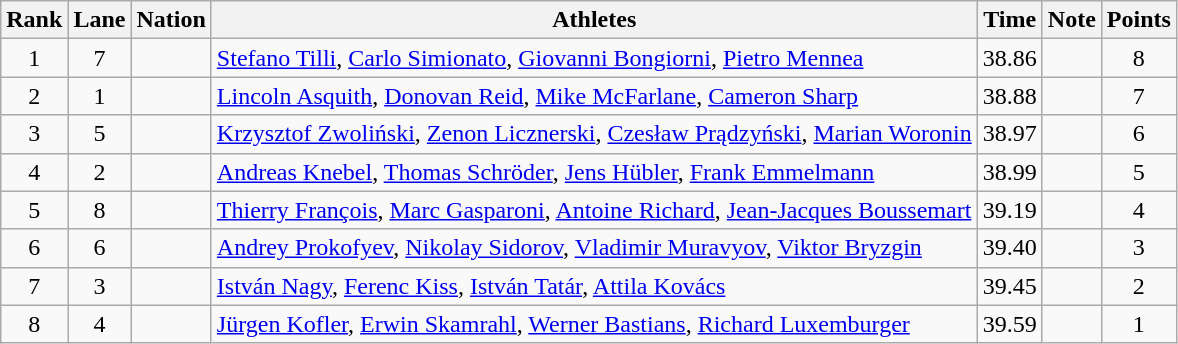<table class="wikitable sortable" style="text-align:center">
<tr>
<th>Rank</th>
<th>Lane</th>
<th>Nation</th>
<th>Athletes</th>
<th>Time</th>
<th>Note</th>
<th>Points</th>
</tr>
<tr>
<td>1</td>
<td>7</td>
<td align=left></td>
<td align=left><a href='#'>Stefano Tilli</a>, <a href='#'>Carlo Simionato</a>, <a href='#'>Giovanni Bongiorni</a>, <a href='#'>Pietro Mennea</a></td>
<td>38.86</td>
<td></td>
<td>8</td>
</tr>
<tr>
<td>2</td>
<td>1</td>
<td align=left></td>
<td align=left><a href='#'>Lincoln Asquith</a>, <a href='#'>Donovan Reid</a>, <a href='#'>Mike McFarlane</a>, <a href='#'>Cameron Sharp</a></td>
<td>38.88</td>
<td></td>
<td>7</td>
</tr>
<tr>
<td>3</td>
<td>5</td>
<td align=left></td>
<td align=left><a href='#'>Krzysztof Zwoliński</a>, <a href='#'>Zenon Licznerski</a>, <a href='#'>Czesław Prądzyński</a>, <a href='#'>Marian Woronin</a></td>
<td>38.97</td>
<td></td>
<td>6</td>
</tr>
<tr>
<td>4</td>
<td>2</td>
<td align=left></td>
<td align=left><a href='#'>Andreas Knebel</a>, <a href='#'>Thomas Schröder</a>, <a href='#'>Jens Hübler</a>, <a href='#'>Frank Emmelmann</a></td>
<td>38.99</td>
<td></td>
<td>5</td>
</tr>
<tr>
<td>5</td>
<td>8</td>
<td align=left></td>
<td align=left><a href='#'>Thierry François</a>, <a href='#'>Marc Gasparoni</a>, <a href='#'>Antoine Richard</a>, <a href='#'>Jean-Jacques Boussemart</a></td>
<td>39.19</td>
<td></td>
<td>4</td>
</tr>
<tr>
<td>6</td>
<td>6</td>
<td align=left></td>
<td align=left><a href='#'>Andrey Prokofyev</a>, <a href='#'>Nikolay Sidorov</a>, <a href='#'>Vladimir Muravyov</a>, <a href='#'>Viktor Bryzgin</a></td>
<td>39.40</td>
<td></td>
<td>3</td>
</tr>
<tr>
<td>7</td>
<td>3</td>
<td align=left></td>
<td align=left><a href='#'>István Nagy</a>, <a href='#'>Ferenc Kiss</a>, <a href='#'>István Tatár</a>, <a href='#'>Attila Kovács</a></td>
<td>39.45</td>
<td></td>
<td>2</td>
</tr>
<tr>
<td>8</td>
<td>4</td>
<td align=left></td>
<td align=left><a href='#'>Jürgen Kofler</a>, <a href='#'>Erwin Skamrahl</a>, <a href='#'>Werner Bastians</a>, <a href='#'>Richard Luxemburger</a></td>
<td>39.59</td>
<td></td>
<td>1</td>
</tr>
</table>
